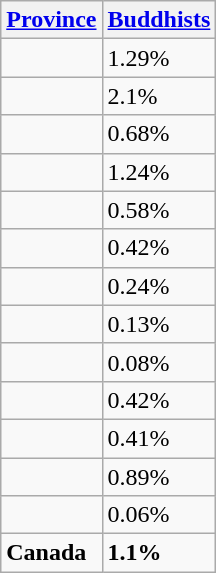<table class="wikitable">
<tr>
<th><a href='#'>Province</a></th>
<th><a href='#'>Buddhists</a></th>
</tr>
<tr>
<td></td>
<td>1.29%</td>
</tr>
<tr>
<td></td>
<td>2.1%</td>
</tr>
<tr>
<td></td>
<td>0.68%</td>
</tr>
<tr>
<td></td>
<td>1.24%</td>
</tr>
<tr>
<td></td>
<td>0.58%</td>
</tr>
<tr>
<td></td>
<td>0.42%</td>
</tr>
<tr>
<td></td>
<td>0.24%</td>
</tr>
<tr>
<td></td>
<td>0.13%</td>
</tr>
<tr>
<td></td>
<td>0.08%</td>
</tr>
<tr>
<td></td>
<td>0.42%</td>
</tr>
<tr>
<td></td>
<td>0.41%</td>
</tr>
<tr>
<td></td>
<td>0.89%</td>
</tr>
<tr>
<td></td>
<td>0.06%</td>
</tr>
<tr>
<td> <strong>Canada</strong></td>
<td><strong>1.1%</strong></td>
</tr>
</table>
